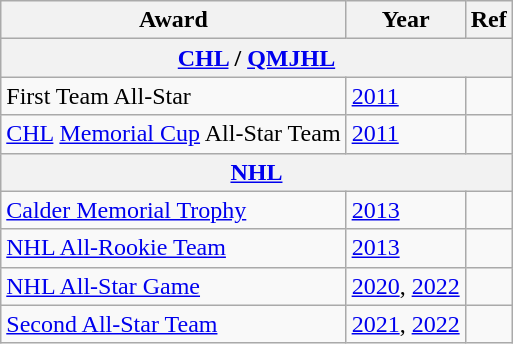<table class="wikitable">
<tr>
<th>Award</th>
<th>Year</th>
<th>Ref</th>
</tr>
<tr>
<th colspan="3"><a href='#'>CHL</a> / <a href='#'>QMJHL</a></th>
</tr>
<tr>
<td>First Team All-Star</td>
<td><a href='#'>2011</a></td>
<td></td>
</tr>
<tr>
<td><a href='#'>CHL</a> <a href='#'>Memorial Cup</a> All-Star Team</td>
<td><a href='#'>2011</a></td>
<td></td>
</tr>
<tr>
<th colspan="3"><a href='#'>NHL</a></th>
</tr>
<tr>
<td><a href='#'>Calder Memorial Trophy</a></td>
<td><a href='#'>2013</a></td>
<td></td>
</tr>
<tr>
<td><a href='#'>NHL All-Rookie Team</a></td>
<td><a href='#'>2013</a></td>
<td></td>
</tr>
<tr>
<td><a href='#'>NHL All-Star Game</a></td>
<td><a href='#'>2020</a>, <a href='#'>2022</a></td>
<td></td>
</tr>
<tr>
<td><a href='#'>Second All-Star Team</a></td>
<td><a href='#'>2021</a>, <a href='#'>2022</a></td>
<td></td>
</tr>
</table>
